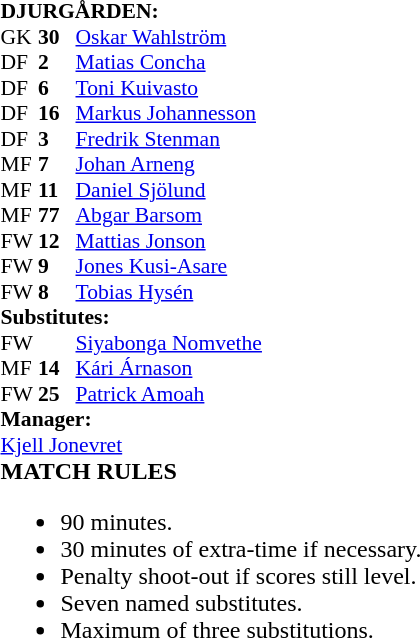<table width="100%">
<tr>
<td valign="top" width="50%"><br><table style="font-size: 90%" cellspacing="0" cellpadding="0">
<tr>
<td colspan="4"><strong>DJURGÅRDEN:</strong></td>
</tr>
<tr>
<th width="25"></th>
<th width="25"></th>
</tr>
<tr>
<td>GK</td>
<td><strong>30</strong></td>
<td> <a href='#'>Oskar Wahlström</a></td>
</tr>
<tr>
<td>DF</td>
<td><strong>2</strong></td>
<td> <a href='#'>Matias Concha</a></td>
</tr>
<tr>
<td>DF</td>
<td><strong>6</strong></td>
<td> <a href='#'>Toni Kuivasto</a></td>
</tr>
<tr>
<td>DF</td>
<td><strong>16</strong></td>
<td> <a href='#'>Markus Johannesson</a></td>
</tr>
<tr>
<td>DF</td>
<td><strong>3</strong></td>
<td> <a href='#'>Fredrik Stenman</a></td>
</tr>
<tr>
<td>MF</td>
<td><strong>7</strong></td>
<td> <a href='#'>Johan Arneng</a></td>
</tr>
<tr>
<td>MF</td>
<td><strong>11</strong></td>
<td> <a href='#'>Daniel Sjölund</a></td>
<td></td>
<td></td>
</tr>
<tr>
<td>MF</td>
<td><strong>77</strong></td>
<td> <a href='#'>Abgar Barsom</a></td>
</tr>
<tr>
<td>FW</td>
<td><strong>12</strong></td>
<td> <a href='#'>Mattias Jonson</a></td>
<td></td>
<td></td>
</tr>
<tr>
<td>FW</td>
<td><strong>9</strong></td>
<td> <a href='#'>Jones Kusi-Asare</a></td>
<td></td>
<td></td>
</tr>
<tr>
<td>FW</td>
<td><strong>8</strong></td>
<td> <a href='#'>Tobias Hysén</a></td>
</tr>
<tr>
<td colspan=4><strong>Substitutes:</strong></td>
</tr>
<tr>
<td>FW</td>
<td><strong></strong></td>
<td> <a href='#'>Siyabonga Nomvethe</a></td>
<td></td>
<td></td>
</tr>
<tr>
<td>MF</td>
<td><strong>14</strong></td>
<td> <a href='#'>Kári Árnason</a></td>
<td></td>
<td></td>
</tr>
<tr>
<td>FW</td>
<td><strong>25</strong></td>
<td> <a href='#'>Patrick Amoah</a></td>
<td></td>
<td></td>
</tr>
<tr>
<td colspan=4><strong>Manager:</strong></td>
</tr>
<tr>
<td colspan="4"> <a href='#'>Kjell Jonevret</a></td>
</tr>
<tr>
</tr>
</table>
<strong>MATCH RULES</strong><ul><li>90 minutes.</li><li>30 minutes of extra-time if necessary.</li><li>Penalty shoot-out if scores still level.</li><li>Seven named substitutes.</li><li>Maximum of three substitutions.</li></ul></td>
</tr>
</table>
